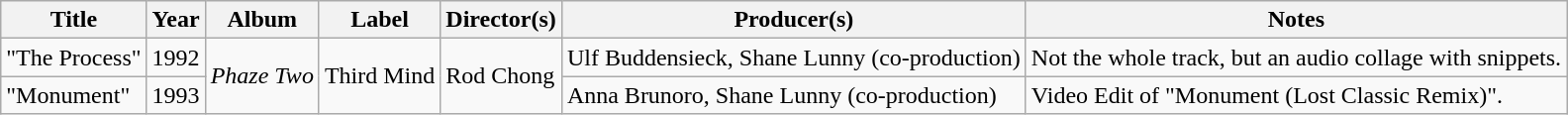<table class="wikitable">
<tr>
<th>Title</th>
<th>Year</th>
<th>Album</th>
<th>Label</th>
<th>Director(s)</th>
<th>Producer(s)</th>
<th>Notes</th>
</tr>
<tr>
<td>"The Process"</td>
<td>1992</td>
<td rowspan="2"><em>Phaze Two</em></td>
<td rowspan="2">Third Mind</td>
<td rowspan="2">Rod Chong</td>
<td>Ulf Buddensieck, Shane Lunny (co-production)</td>
<td>Not the whole track, but an audio collage with snippets.</td>
</tr>
<tr>
<td>"Monument"</td>
<td>1993</td>
<td>Anna Brunoro, Shane Lunny (co-production)</td>
<td>Video Edit of "Monument (Lost Classic Remix)".</td>
</tr>
</table>
